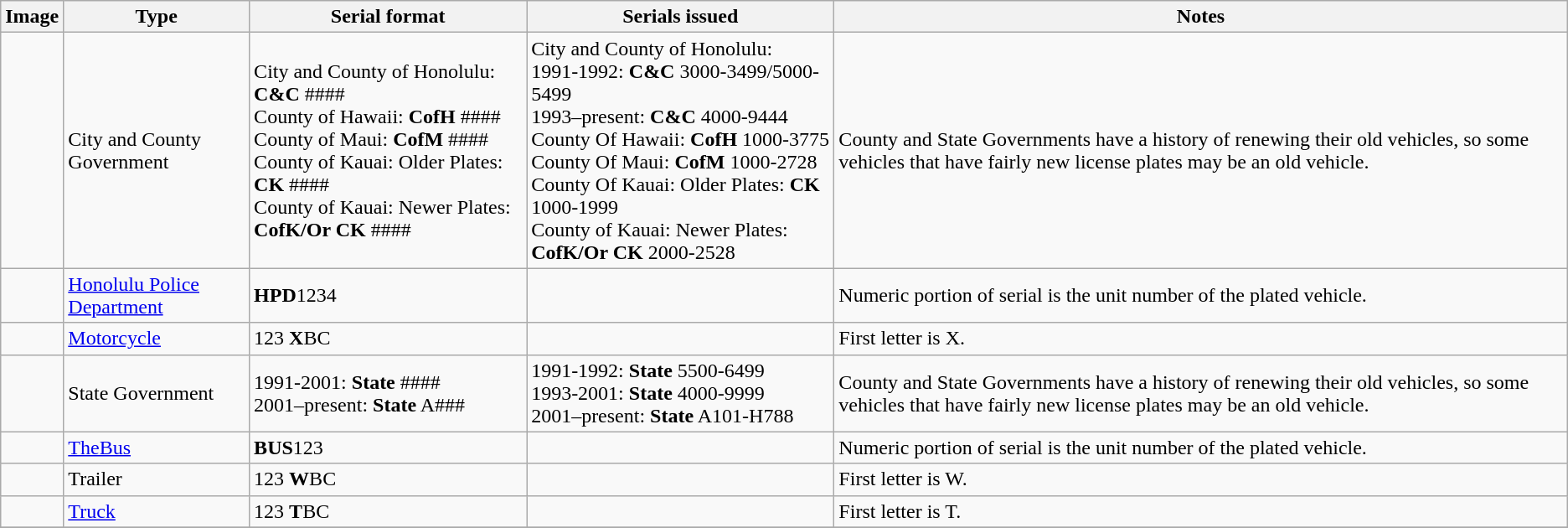<table class="wikitable">
<tr>
<th>Image</th>
<th>Type</th>
<th>Serial format</th>
<th>Serials issued</th>
<th>Notes</th>
</tr>
<tr>
<td></td>
<td>City and County Government</td>
<td>City and County of Honolulu: <strong>C&C</strong> ####<br>County of Hawaii: <strong>CofH</strong> ####<br>County of Maui: <strong>CofM</strong> ####<br>County of Kauai: Older Plates: <strong>CK</strong> ####<br>County of Kauai: Newer Plates:  <strong>CofK/Or CK</strong> ####</td>
<td>City and County of Honolulu:<br>1991-1992: <strong>C&C</strong> 3000-3499/5000-5499<br>1993–present: <strong>C&C</strong> 4000-9444<br>County Of Hawaii: <strong>CofH</strong> 1000-3775<br>County Of Maui: <strong>CofM</strong> 1000-2728<br>County Of Kauai: Older Plates: <strong>CK</strong> 1000-1999<br>County of Kauai: Newer Plates: <strong>CofK/Or CK</strong> 2000-2528</td>
<td>County and State Governments have a history of renewing their old vehicles, so some vehicles that have fairly new license plates may be an old vehicle.</td>
</tr>
<tr>
<td></td>
<td><a href='#'>Honolulu Police Department</a></td>
<td><strong>HPD</strong>1234</td>
<td></td>
<td>Numeric portion of serial is the unit number of the plated vehicle.</td>
</tr>
<tr>
<td></td>
<td><a href='#'>Motorcycle</a></td>
<td>123 <strong>X</strong>BC</td>
<td></td>
<td>First letter is X.</td>
</tr>
<tr>
<td></td>
<td>State Government</td>
<td>1991-2001: <strong>State</strong> ####<br>2001–present: <strong>State</strong> A###</td>
<td>1991-1992: <strong>State</strong> 5500-6499<br>1993-2001: <strong>State</strong> 4000-9999<br>2001–present: <strong>State</strong> A101-H788</td>
<td>County and State Governments have a history of renewing their old vehicles, so some vehicles that have fairly new license plates may be an old vehicle.</td>
</tr>
<tr>
<td></td>
<td><a href='#'>TheBus</a></td>
<td><strong>BUS</strong>123</td>
<td></td>
<td>Numeric portion of serial is the unit number of the plated vehicle.</td>
</tr>
<tr>
<td></td>
<td>Trailer</td>
<td>123 <strong>W</strong>BC</td>
<td></td>
<td>First letter is W.</td>
</tr>
<tr>
<td></td>
<td><a href='#'>Truck</a></td>
<td>123 <strong>T</strong>BC</td>
<td></td>
<td>First letter is T.</td>
</tr>
<tr>
</tr>
</table>
